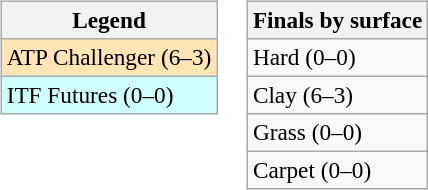<table>
<tr valign=top>
<td><br><table class=wikitable style=font-size:97%>
<tr>
<th>Legend</th>
</tr>
<tr bgcolor=moccasin>
<td>ATP Challenger (6–3)</td>
</tr>
<tr bgcolor=cffcff>
<td>ITF Futures (0–0)</td>
</tr>
</table>
</td>
<td><br><table class=wikitable style=font-size:97%>
<tr>
<th>Finals by surface</th>
</tr>
<tr>
<td>Hard (0–0)</td>
</tr>
<tr>
<td>Clay (6–3)</td>
</tr>
<tr>
<td>Grass (0–0)</td>
</tr>
<tr>
<td>Carpet (0–0)</td>
</tr>
</table>
</td>
</tr>
</table>
